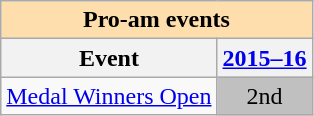<table class="wikitable" style="text-align:center">
<tr>
<th style="background-color: #ffdead; " colspan=2 align=center>Pro-am events</th>
</tr>
<tr>
<th>Event</th>
<th><a href='#'>2015–16</a></th>
</tr>
<tr>
<td align=left><a href='#'>Medal Winners Open</a></td>
<td bgcolor=silver>2nd</td>
</tr>
</table>
